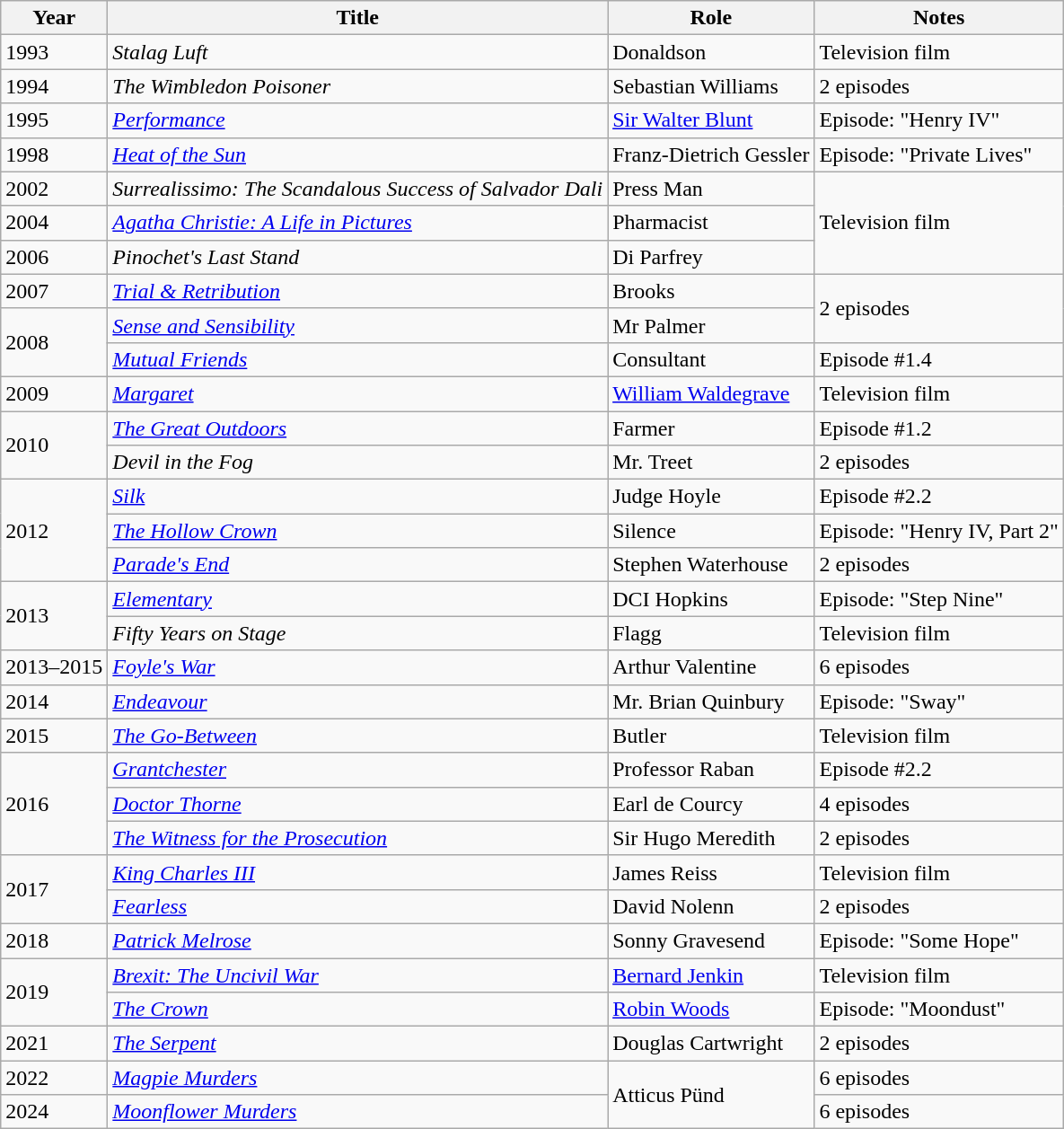<table class="wikitable sortable">
<tr>
<th>Year</th>
<th>Title</th>
<th>Role</th>
<th>Notes</th>
</tr>
<tr>
<td>1993</td>
<td><em>Stalag Luft</em></td>
<td>Donaldson</td>
<td>Television film</td>
</tr>
<tr>
<td>1994</td>
<td><em>The Wimbledon Poisoner</em></td>
<td>Sebastian Williams</td>
<td>2 episodes</td>
</tr>
<tr>
<td>1995</td>
<td><a href='#'><em>Performance</em></a></td>
<td><a href='#'>Sir Walter Blunt</a></td>
<td>Episode: "Henry IV"</td>
</tr>
<tr>
<td>1998</td>
<td><em><a href='#'>Heat of the Sun</a></em></td>
<td>Franz-Dietrich Gessler</td>
<td>Episode: "Private Lives"</td>
</tr>
<tr>
<td>2002</td>
<td><em>Surrealissimo: The Scandalous Success of Salvador Dali</em></td>
<td>Press Man</td>
<td rowspan="3">Television film</td>
</tr>
<tr>
<td>2004</td>
<td><em><a href='#'>Agatha Christie: A Life in Pictures</a></em></td>
<td>Pharmacist</td>
</tr>
<tr>
<td>2006</td>
<td><em>Pinochet's Last Stand</em></td>
<td>Di Parfrey</td>
</tr>
<tr>
<td>2007</td>
<td><em><a href='#'>Trial & Retribution</a></em></td>
<td>Brooks</td>
<td rowspan="2">2 episodes</td>
</tr>
<tr>
<td rowspan="2">2008</td>
<td><a href='#'><em>Sense and Sensibility</em></a></td>
<td>Mr Palmer</td>
</tr>
<tr>
<td><em><a href='#'>Mutual Friends</a></em></td>
<td>Consultant</td>
<td>Episode #1.4</td>
</tr>
<tr>
<td>2009</td>
<td><a href='#'><em>Margaret</em></a></td>
<td><a href='#'>William Waldegrave</a></td>
<td>Television film</td>
</tr>
<tr>
<td rowspan="2">2010</td>
<td><a href='#'><em>The Great Outdoors</em></a></td>
<td>Farmer</td>
<td>Episode #1.2</td>
</tr>
<tr>
<td><em>Devil in the Fog</em></td>
<td>Mr. Treet</td>
<td>2 episodes</td>
</tr>
<tr>
<td rowspan="3">2012</td>
<td><a href='#'><em>Silk</em></a></td>
<td>Judge Hoyle</td>
<td>Episode #2.2</td>
</tr>
<tr>
<td><a href='#'><em>The Hollow Crown</em></a></td>
<td>Silence</td>
<td>Episode: "Henry IV, Part 2"</td>
</tr>
<tr>
<td><a href='#'><em>Parade's End</em></a></td>
<td>Stephen Waterhouse</td>
<td>2 episodes</td>
</tr>
<tr>
<td rowspan="2">2013</td>
<td><a href='#'><em>Elementary</em></a></td>
<td>DCI Hopkins</td>
<td>Episode: "Step Nine"</td>
</tr>
<tr>
<td><em>Fifty Years on Stage</em></td>
<td>Flagg</td>
<td>Television film</td>
</tr>
<tr>
<td>2013–2015</td>
<td><em><a href='#'>Foyle's War</a></em></td>
<td>Arthur Valentine</td>
<td>6 episodes</td>
</tr>
<tr>
<td>2014</td>
<td><a href='#'><em>Endeavour</em></a></td>
<td>Mr. Brian Quinbury</td>
<td>Episode: "Sway"</td>
</tr>
<tr>
<td>2015</td>
<td><a href='#'><em>The Go-Between</em></a></td>
<td>Butler</td>
<td>Television film</td>
</tr>
<tr>
<td rowspan="3">2016</td>
<td><a href='#'><em>Grantchester</em></a></td>
<td>Professor Raban</td>
<td>Episode #2.2</td>
</tr>
<tr>
<td><a href='#'><em>Doctor Thorne</em></a></td>
<td>Earl de Courcy</td>
<td>4 episodes</td>
</tr>
<tr>
<td><a href='#'><em>The Witness for the Prosecution</em></a></td>
<td>Sir Hugo Meredith</td>
<td>2 episodes</td>
</tr>
<tr>
<td rowspan="2">2017</td>
<td><a href='#'><em>King Charles III</em></a></td>
<td>James Reiss</td>
<td>Television film</td>
</tr>
<tr>
<td><a href='#'><em>Fearless</em></a></td>
<td>David Nolenn</td>
<td>2 episodes</td>
</tr>
<tr>
<td>2018</td>
<td><a href='#'><em>Patrick Melrose</em></a></td>
<td>Sonny Gravesend</td>
<td>Episode: "Some Hope"</td>
</tr>
<tr>
<td rowspan="2">2019</td>
<td><em><a href='#'>Brexit: The Uncivil War</a></em></td>
<td><a href='#'>Bernard Jenkin</a></td>
<td>Television film</td>
</tr>
<tr>
<td><a href='#'><em>The Crown</em></a></td>
<td><a href='#'>Robin Woods</a></td>
<td>Episode: "Moondust"</td>
</tr>
<tr>
<td>2021</td>
<td><a href='#'><em>The Serpent</em></a></td>
<td>Douglas Cartwright</td>
<td>2 episodes</td>
</tr>
<tr>
<td>2022</td>
<td><em><a href='#'>Magpie Murders</a></em></td>
<td rowspan="2">Atticus Pünd</td>
<td>6 episodes</td>
</tr>
<tr>
<td>2024</td>
<td><em><a href='#'>Moonflower Murders</a></em></td>
<td>6 episodes</td>
</tr>
</table>
